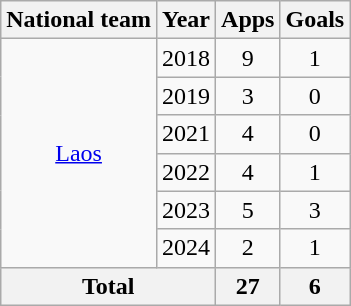<table class="wikitable" style="text-align:center">
<tr>
<th>National team</th>
<th>Year</th>
<th>Apps</th>
<th>Goals</th>
</tr>
<tr>
<td rowspan="6"><a href='#'>Laos</a></td>
<td>2018</td>
<td>9</td>
<td>1</td>
</tr>
<tr>
<td>2019</td>
<td>3</td>
<td>0</td>
</tr>
<tr>
<td>2021</td>
<td>4</td>
<td>0</td>
</tr>
<tr>
<td>2022</td>
<td>4</td>
<td>1</td>
</tr>
<tr>
<td>2023</td>
<td>5</td>
<td>3</td>
</tr>
<tr>
<td>2024</td>
<td>2</td>
<td>1</td>
</tr>
<tr>
<th colspan=2>Total</th>
<th>27</th>
<th>6</th>
</tr>
</table>
